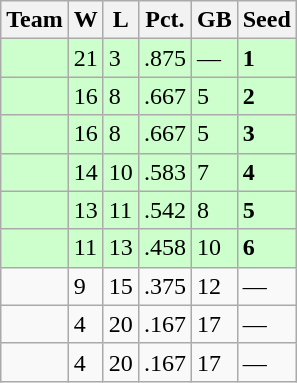<table class=wikitable>
<tr>
<th>Team</th>
<th>W</th>
<th>L</th>
<th>Pct.</th>
<th>GB</th>
<th>Seed</th>
</tr>
<tr bgcolor=ccffcc>
<td></td>
<td>21</td>
<td>3</td>
<td>.875</td>
<td>—</td>
<td><strong>1</strong></td>
</tr>
<tr bgcolor=ccffcc>
<td></td>
<td>16</td>
<td>8</td>
<td>.667</td>
<td>5</td>
<td><strong>2</strong></td>
</tr>
<tr bgcolor=ccffcc>
<td></td>
<td>16</td>
<td>8</td>
<td>.667</td>
<td>5</td>
<td><strong>3</strong></td>
</tr>
<tr bgcolor=ccffcc>
<td></td>
<td>14</td>
<td>10</td>
<td>.583</td>
<td>7</td>
<td><strong>4</strong></td>
</tr>
<tr bgcolor=ccffcc>
<td></td>
<td>13</td>
<td>11</td>
<td>.542</td>
<td>8</td>
<td><strong>5</strong></td>
</tr>
<tr bgcolor=ccffcc>
<td></td>
<td>11</td>
<td>13</td>
<td>.458</td>
<td>10</td>
<td><strong>6</strong></td>
</tr>
<tr>
<td></td>
<td>9</td>
<td>15</td>
<td>.375</td>
<td>12</td>
<td>—</td>
</tr>
<tr>
<td></td>
<td>4</td>
<td>20</td>
<td>.167</td>
<td>17</td>
<td>—</td>
</tr>
<tr>
<td></td>
<td>4</td>
<td>20</td>
<td>.167</td>
<td>17</td>
<td>—</td>
</tr>
</table>
